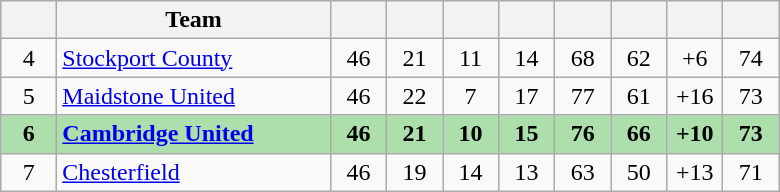<table class="wikitable" style="text-align:center">
<tr>
<th width="30"></th>
<th width="175">Team</th>
<th width="30"></th>
<th width="30"></th>
<th width="30"></th>
<th width="30"></th>
<th width="30"></th>
<th width="30"></th>
<th width="30"></th>
<th width="30"></th>
</tr>
<tr>
<td>4</td>
<td align=left><a href='#'>Stockport County</a></td>
<td>46</td>
<td>21</td>
<td>11</td>
<td>14</td>
<td>68</td>
<td>62</td>
<td>+6</td>
<td>74</td>
</tr>
<tr>
<td>5</td>
<td align=left><a href='#'>Maidstone United</a></td>
<td>46</td>
<td>22</td>
<td>7</td>
<td>17</td>
<td>77</td>
<td>61</td>
<td>+16</td>
<td>73</td>
</tr>
<tr bgcolor=#ADDFAD>
<td><strong>6</strong></td>
<td align=left><strong><a href='#'>Cambridge United</a></strong></td>
<td><strong>46</strong></td>
<td><strong>21</strong></td>
<td><strong>10</strong></td>
<td><strong>15</strong></td>
<td><strong>76</strong></td>
<td><strong>66</strong></td>
<td><strong>+10</strong></td>
<td><strong>73</strong></td>
</tr>
<tr>
<td>7</td>
<td align=left><a href='#'>Chesterfield</a></td>
<td>46</td>
<td>19</td>
<td>14</td>
<td>13</td>
<td>63</td>
<td>50</td>
<td>+13</td>
<td>71</td>
</tr>
</table>
